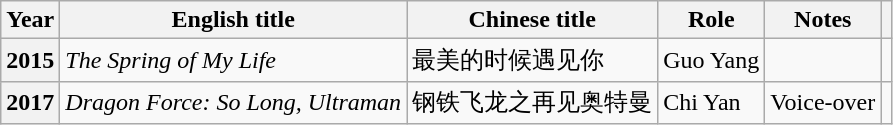<table class="wikitable plainrowheaders">
<tr>
<th scope="col">Year</th>
<th scope="col">English title</th>
<th scope="col">Chinese title</th>
<th scope="col">Role</th>
<th scope="col">Notes</th>
<th scope="col" class="unsortable"></th>
</tr>
<tr>
<th scope="row">2015</th>
<td><em>The Spring of My Life</em></td>
<td>最美的时候遇见你</td>
<td>Guo Yang</td>
<td></td>
<td></td>
</tr>
<tr>
<th scope="row">2017</th>
<td><em>Dragon Force: So Long, Ultraman</em></td>
<td>钢铁飞龙之再见奥特曼</td>
<td>Chi Yan</td>
<td>Voice-over</td>
<td></td>
</tr>
</table>
